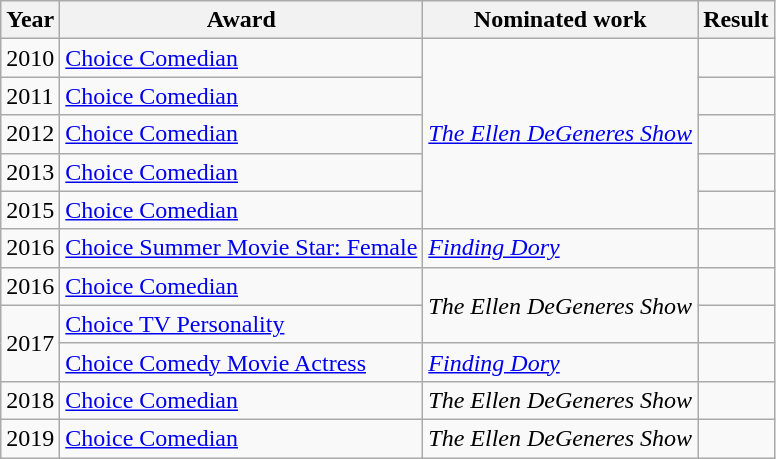<table class="wikitable sortable">
<tr>
<th>Year</th>
<th>Award</th>
<th>Nominated work</th>
<th>Result</th>
</tr>
<tr>
<td>2010</td>
<td><a href='#'>Choice Comedian</a></td>
<td rowspan="5"><em><a href='#'>The Ellen DeGeneres Show</a></em></td>
<td></td>
</tr>
<tr>
<td>2011</td>
<td><a href='#'>Choice Comedian</a></td>
<td></td>
</tr>
<tr>
<td>2012</td>
<td><a href='#'>Choice Comedian</a></td>
<td></td>
</tr>
<tr>
<td>2013</td>
<td><a href='#'>Choice Comedian</a></td>
<td></td>
</tr>
<tr>
<td>2015</td>
<td><a href='#'>Choice Comedian</a></td>
<td></td>
</tr>
<tr>
<td>2016</td>
<td><a href='#'>Choice Summer Movie Star: Female</a></td>
<td><em><a href='#'>Finding Dory</a></em></td>
<td></td>
</tr>
<tr>
<td>2016</td>
<td><a href='#'>Choice Comedian</a></td>
<td rowspan="2"><em>The Ellen DeGeneres Show</em></td>
<td></td>
</tr>
<tr>
<td rowspan="2">2017</td>
<td><a href='#'>Choice TV Personality</a></td>
<td></td>
</tr>
<tr>
<td><a href='#'>Choice Comedy Movie Actress</a></td>
<td><em><a href='#'>Finding Dory</a></em></td>
<td></td>
</tr>
<tr>
<td>2018</td>
<td><a href='#'>Choice Comedian</a></td>
<td><em>The Ellen DeGeneres Show</em></td>
<td></td>
</tr>
<tr>
<td>2019</td>
<td><a href='#'>Choice Comedian</a></td>
<td><em>The Ellen DeGeneres Show</em></td>
<td></td>
</tr>
</table>
